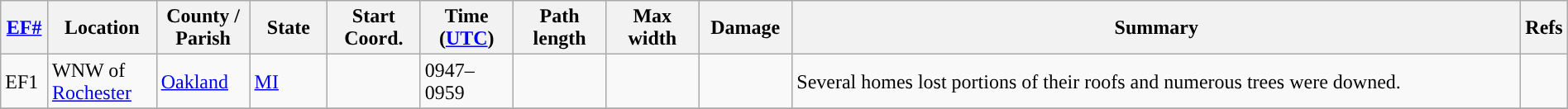<table class="wikitable sortable" style="width:100%;">
<tr>
<th scope="col" width="3%" align="center"><a href='#'>EF#</a></th>
<th scope="col" width="7%" align="center" class="unsortable">Location</th>
<th scope="col" width="6%" align="center" class="unsortable">County / Parish</th>
<th scope="col" width="5%" align="center">State</th>
<th scope="col" width="6%" align="center">Start Coord.</th>
<th scope="col" width="6%" align="center">Time (<a href='#'>UTC</a>)</th>
<th scope="col" width="6%" align="center">Path length</th>
<th scope="col" width="6%" align="center">Max width</th>
<th scope="col" width="6%" align="center">Damage</th>
<th scope="col" width="48%" class="unsortable" align="center">Summary</th>
<th scope="col" width="48%" class="unsortable" align="center">Refs</th>
</tr>
<tr>
<td>EF1</td>
<td>WNW of <a href='#'>Rochester</a></td>
<td><a href='#'>Oakland</a></td>
<td><a href='#'>MI</a></td>
<td></td>
<td>0947–0959</td>
<td></td>
<td></td>
<td></td>
<td>Several homes lost portions of their roofs and numerous trees were downed.</td>
<td></td>
</tr>
<tr>
</tr>
</table>
